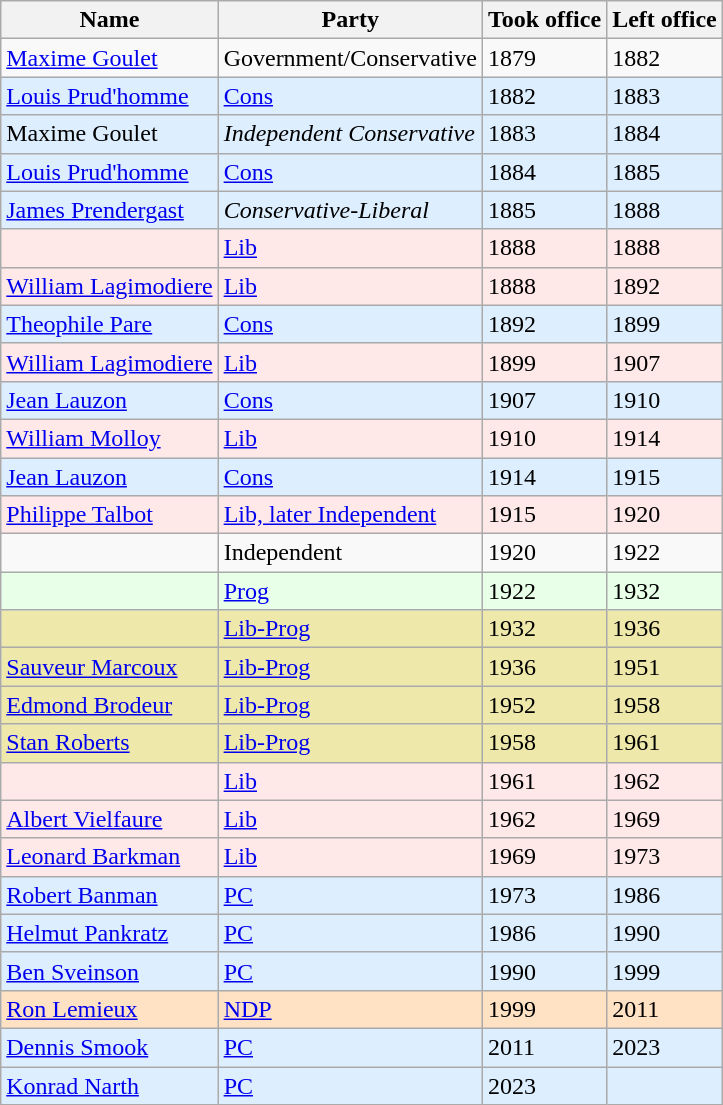<table class="wikitable">
<tr>
<th>Name</th>
<th>Party</th>
<th>Took office</th>
<th>Left office</th>
</tr>
<tr>
<td><a href='#'>Maxime Goulet</a></td>
<td>Government/Conservative</td>
<td>1879</td>
<td>1882</td>
</tr>
<tr bgcolor=#DDEEFF>
<td><a href='#'>Louis Prud'homme</a></td>
<td><a href='#'>Cons</a></td>
<td>1882</td>
<td>1883</td>
</tr>
<tr bgcolor=#DDEEFF>
<td>Maxime Goulet</td>
<td><em>Independent Conservative</em></td>
<td>1883</td>
<td>1884</td>
</tr>
<tr bgcolor=#DDEEFF>
<td><a href='#'>Louis Prud'homme</a></td>
<td><a href='#'>Cons</a></td>
<td>1884</td>
<td>1885</td>
</tr>
<tr bgcolor=#DDEEFF>
<td><a href='#'>James Prendergast</a></td>
<td><em>Conservative-Liberal</em></td>
<td>1885</td>
<td>1888</td>
</tr>
<tr bgcolor=#FFE8E8>
<td></td>
<td><a href='#'>Lib</a></td>
<td>1888</td>
<td>1888</td>
</tr>
<tr bgcolor=#FFE8E8>
<td><a href='#'>William Lagimodiere</a></td>
<td><a href='#'>Lib</a></td>
<td>1888</td>
<td>1892</td>
</tr>
<tr bgcolor=#DDEEFF>
<td><a href='#'>Theophile Pare</a></td>
<td><a href='#'>Cons</a></td>
<td>1892</td>
<td>1899</td>
</tr>
<tr bgcolor=#FFE8E8>
<td><a href='#'>William Lagimodiere</a></td>
<td><a href='#'>Lib</a></td>
<td>1899</td>
<td>1907</td>
</tr>
<tr bgcolor=#DDEEFF>
<td><a href='#'>Jean Lauzon</a></td>
<td><a href='#'>Cons</a></td>
<td>1907</td>
<td>1910</td>
</tr>
<tr bgcolor=#FFE8E8>
<td><a href='#'>William Molloy</a></td>
<td><a href='#'>Lib</a></td>
<td>1910</td>
<td>1914</td>
</tr>
<tr bgcolor=#DDEEFF>
<td><a href='#'>Jean Lauzon</a></td>
<td><a href='#'>Cons</a></td>
<td>1914</td>
<td>1915</td>
</tr>
<tr bgcolor=#FFE8E8>
<td><a href='#'>Philippe Talbot</a></td>
<td><a href='#'>Lib, later Independent</a></td>
<td>1915</td>
<td>1920</td>
</tr>
<tr>
<td></td>
<td>Independent</td>
<td>1920</td>
<td>1922</td>
</tr>
<tr bgcolor=#E8FFE8>
<td></td>
<td><a href='#'>Prog</a></td>
<td>1922</td>
<td>1932</td>
</tr>
<tr bgcolor=#eee8aa>
<td></td>
<td><a href='#'>Lib-Prog</a></td>
<td>1932</td>
<td>1936</td>
</tr>
<tr bgcolor=#eee8aa>
<td><a href='#'>Sauveur Marcoux</a></td>
<td><a href='#'>Lib-Prog</a></td>
<td>1936</td>
<td>1951</td>
</tr>
<tr bgcolor=#eee8aa>
<td><a href='#'>Edmond Brodeur</a></td>
<td><a href='#'>Lib-Prog</a></td>
<td>1952</td>
<td>1958</td>
</tr>
<tr bgcolor=#eee8aa>
<td><a href='#'>Stan Roberts</a></td>
<td><a href='#'>Lib-Prog</a></td>
<td>1958</td>
<td>1961</td>
</tr>
<tr bgcolor=#FFE8E8>
<td></td>
<td><a href='#'>Lib</a></td>
<td>1961</td>
<td>1962</td>
</tr>
<tr bgcolor=#FFE8E8>
<td><a href='#'>Albert Vielfaure</a></td>
<td><a href='#'>Lib</a></td>
<td>1962</td>
<td>1969</td>
</tr>
<tr bgcolor=#FFE8E8>
<td><a href='#'>Leonard Barkman</a></td>
<td><a href='#'>Lib</a></td>
<td>1969</td>
<td>1973</td>
</tr>
<tr bgcolor=#DDEEFF>
<td><a href='#'>Robert Banman</a></td>
<td><a href='#'>PC</a></td>
<td>1973</td>
<td>1986</td>
</tr>
<tr bgcolor=#DDEEFF>
<td><a href='#'>Helmut Pankratz</a></td>
<td><a href='#'>PC</a></td>
<td>1986</td>
<td>1990</td>
</tr>
<tr bgcolor=#DDEEFF>
<td><a href='#'>Ben Sveinson</a></td>
<td><a href='#'>PC</a></td>
<td>1990</td>
<td>1999</td>
</tr>
<tr bgcolor=#FFE1C4>
<td><a href='#'>Ron Lemieux</a></td>
<td><a href='#'>NDP</a></td>
<td>1999</td>
<td>2011</td>
</tr>
<tr bgcolor=#DDEEFF>
<td><a href='#'>Dennis Smook</a></td>
<td><a href='#'>PC</a></td>
<td>2011</td>
<td>2023</td>
</tr>
<tr bgcolor=#DDEEFF>
<td><a href='#'>Konrad Narth</a></td>
<td><a href='#'>PC</a></td>
<td>2023</td>
<td></td>
</tr>
</table>
